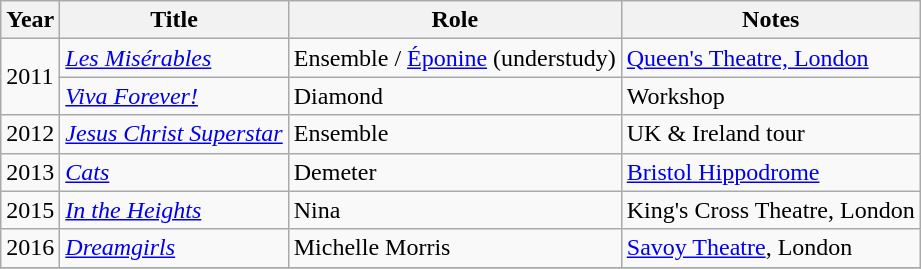<table class="wikitable sortable">
<tr>
<th>Year</th>
<th>Title</th>
<th>Role</th>
<th class="unsortable">Notes</th>
</tr>
<tr>
<td rowspan="2">2011</td>
<td><em><a href='#'>Les Misérables</a></em></td>
<td>Ensemble / <a href='#'>Éponine</a> (understudy)</td>
<td><a href='#'>Queen's Theatre, London</a></td>
</tr>
<tr>
<td><em><a href='#'>Viva Forever!</a></em></td>
<td>Diamond</td>
<td>Workshop</td>
</tr>
<tr>
<td>2012</td>
<td><em><a href='#'>Jesus Christ Superstar</a></em></td>
<td>Ensemble</td>
<td>UK & Ireland tour</td>
</tr>
<tr>
<td>2013</td>
<td><em><a href='#'>Cats</a></em></td>
<td>Demeter</td>
<td><a href='#'>Bristol Hippodrome</a></td>
</tr>
<tr>
<td>2015</td>
<td><em><a href='#'>In the Heights</a></em></td>
<td>Nina</td>
<td>King's Cross Theatre, London</td>
</tr>
<tr>
<td>2016</td>
<td><em><a href='#'>Dreamgirls</a></em></td>
<td>Michelle Morris</td>
<td><a href='#'>Savoy Theatre</a>, London</td>
</tr>
<tr>
</tr>
</table>
